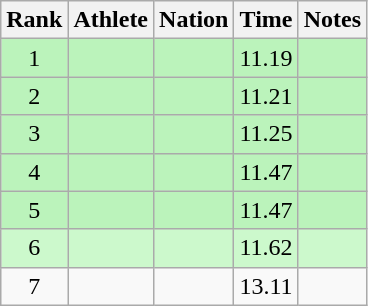<table class="wikitable sortable" style="text-align:center">
<tr>
<th>Rank</th>
<th>Athlete</th>
<th>Nation</th>
<th>Time</th>
<th>Notes</th>
</tr>
<tr bgcolor=#bbf3bb>
<td>1</td>
<td align=left></td>
<td align=left></td>
<td>11.19</td>
<td></td>
</tr>
<tr bgcolor=#bbf3bb>
<td>2</td>
<td align=left></td>
<td align=left></td>
<td>11.21</td>
<td></td>
</tr>
<tr bgcolor=#bbf3bb>
<td>3</td>
<td align=left></td>
<td align=left></td>
<td>11.25</td>
<td></td>
</tr>
<tr bgcolor=#bbf3bb>
<td>4</td>
<td align=left></td>
<td align=left></td>
<td>11.47</td>
<td></td>
</tr>
<tr bgcolor=#bbf3bb>
<td>5</td>
<td align=left></td>
<td align=left></td>
<td>11.47</td>
<td></td>
</tr>
<tr bgcolor=#ccf9cc>
<td>6</td>
<td align=left></td>
<td align=left></td>
<td>11.62</td>
<td></td>
</tr>
<tr>
<td>7</td>
<td align=left></td>
<td align=left></td>
<td>13.11</td>
<td></td>
</tr>
</table>
